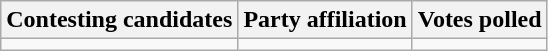<table class="wikitable sortable">
<tr>
<th>Contesting candidates</th>
<th>Party affiliation</th>
<th>Votes polled</th>
</tr>
<tr>
<td></td>
<td></td>
<td></td>
</tr>
</table>
